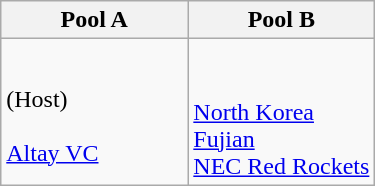<table class="wikitable">
<tr>
<th width=50%>Pool A</th>
<th width=50%>Pool B</th>
</tr>
<tr>
<td><br> (Host) <br>  <br>  <a href='#'>Altay VC</a></td>
<td><br> <br>  <a href='#'>North Korea</a><br>  <a href='#'>Fujian</a> <br>  <a href='#'>NEC Red Rockets</a></td>
</tr>
</table>
